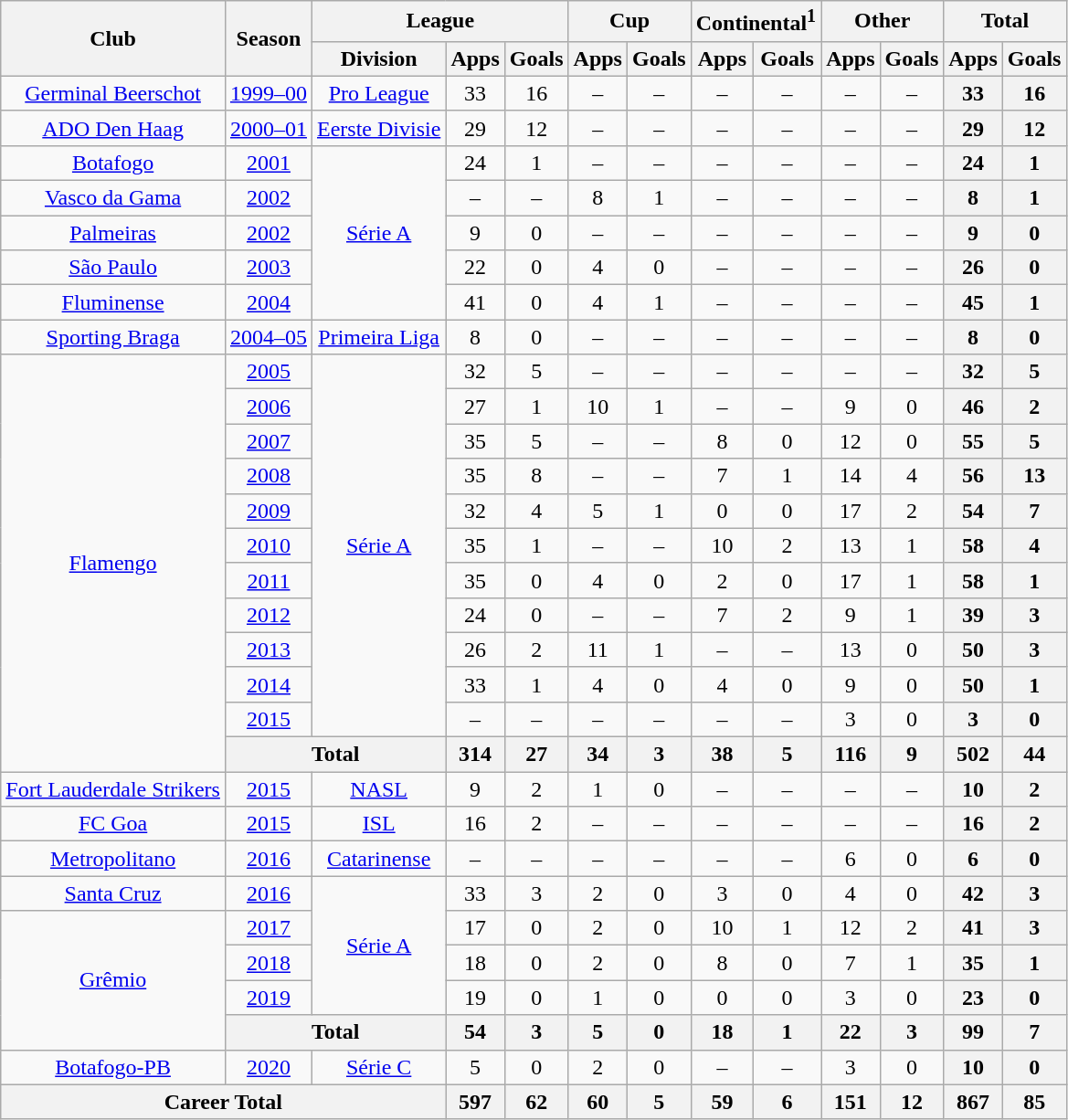<table class="wikitable" style="text-align: center;">
<tr>
<th rowspan="2">Club</th>
<th rowspan="2">Season</th>
<th colspan="3">League</th>
<th colspan="2">Cup</th>
<th colspan="2">Continental<sup>1</sup></th>
<th colspan="2">Other</th>
<th colspan="2">Total</th>
</tr>
<tr>
<th>Division</th>
<th>Apps</th>
<th>Goals</th>
<th>Apps</th>
<th>Goals</th>
<th>Apps</th>
<th>Goals</th>
<th>Apps</th>
<th>Goals</th>
<th>Apps</th>
<th>Goals</th>
</tr>
<tr>
<td align=center><a href='#'>Germinal Beerschot</a></td>
<td align=center><a href='#'>1999–00</a></td>
<td rowspan=1><a href='#'>Pro League</a></td>
<td align=center>33</td>
<td align=center>16</td>
<td align=center>–</td>
<td align=center>–</td>
<td align=center>–</td>
<td align=center>–</td>
<td align=center>–</td>
<td align=center>–</td>
<th align=center>33</th>
<th align=center>16</th>
</tr>
<tr>
<td align=center><a href='#'>ADO Den Haag</a></td>
<td align=center><a href='#'>2000–01</a></td>
<td rowspan=1><a href='#'>Eerste Divisie</a></td>
<td align=center>29</td>
<td align=center>12</td>
<td align=center>–</td>
<td align=center>–</td>
<td align=center>–</td>
<td align=center>–</td>
<td align=center>–</td>
<td align=center>–</td>
<th align=center>29</th>
<th align=center>12</th>
</tr>
<tr>
<td style="text-align:center;"><a href='#'>Botafogo</a></td>
<td align=center><a href='#'>2001</a></td>
<td rowspan=5><a href='#'>Série A</a></td>
<td align=center>24</td>
<td align=center>1</td>
<td align=center>–</td>
<td align=center>–</td>
<td align=center>–</td>
<td align=center>–</td>
<td align=center>–</td>
<td align=center>–</td>
<th align=center>24</th>
<th align=center>1</th>
</tr>
<tr>
<td style="text-align:center;"><a href='#'>Vasco da Gama</a></td>
<td align="center"><a href='#'>2002</a></td>
<td align="center">–</td>
<td align="center">–</td>
<td align="center">8</td>
<td align="center">1</td>
<td align="center">–</td>
<td align="center">–</td>
<td align="center">–</td>
<td align="center">–</td>
<th align="center">8</th>
<th align="center">1</th>
</tr>
<tr>
<td style="text-align:center;"><a href='#'>Palmeiras</a></td>
<td align="center"><a href='#'>2002</a></td>
<td align="center">9</td>
<td align="center">0</td>
<td align="center">–</td>
<td align="center">–</td>
<td align="center">–</td>
<td align="center">–</td>
<td align="center">–</td>
<td align="center">–</td>
<th align="center">9</th>
<th align="center">0</th>
</tr>
<tr>
<td style="text-align:center;"><a href='#'>São Paulo</a></td>
<td align="center"><a href='#'>2003</a></td>
<td align="center">22</td>
<td align="center">0</td>
<td align="center">4</td>
<td align="center">0</td>
<td align="center">–</td>
<td align="center">–</td>
<td align="center">–</td>
<td align="center">–</td>
<th align="center">26</th>
<th align="center">0</th>
</tr>
<tr>
<td style="text-align:center;"><a href='#'>Fluminense</a></td>
<td align="center"><a href='#'>2004</a></td>
<td align="center">41</td>
<td align="center">0</td>
<td align="center">4</td>
<td align="center">1</td>
<td align="center">–</td>
<td align="center">–</td>
<td align="center">–</td>
<td align="center">–</td>
<th align="center">45</th>
<th align="center">1</th>
</tr>
<tr>
<td align=center><a href='#'>Sporting Braga</a></td>
<td align=center><a href='#'>2004–05</a></td>
<td rowspan=1><a href='#'>Primeira Liga</a></td>
<td align=center>8</td>
<td align=center>0</td>
<td align=center>–</td>
<td align=center>–</td>
<td align=center>–</td>
<td align=center>–</td>
<td align=center>–</td>
<td align=center>–</td>
<th align=center>8</th>
<th align=center>0</th>
</tr>
<tr>
<td rowspan="12" style="text-align:center;"><a href='#'>Flamengo</a></td>
<td align=center><a href='#'>2005</a></td>
<td rowspan=11><a href='#'>Série A</a></td>
<td align=center>32</td>
<td align=center>5</td>
<td align=center>–</td>
<td align=center>–</td>
<td align=center>–</td>
<td align=center>–</td>
<td align=center>–</td>
<td align=center>–</td>
<th align=center>32</th>
<th align=center>5</th>
</tr>
<tr>
<td align=center><a href='#'>2006</a></td>
<td align=center>27</td>
<td align=center>1</td>
<td align=center>10</td>
<td align=center>1</td>
<td align=center>–</td>
<td align=center>–</td>
<td align=center>9</td>
<td align=center>0</td>
<th align=center>46</th>
<th align=center>2</th>
</tr>
<tr>
<td align=center><a href='#'>2007</a></td>
<td align=center>35</td>
<td align=center>5</td>
<td align=center>–</td>
<td align=center>–</td>
<td align=center>8</td>
<td align=center>0</td>
<td align=center>12</td>
<td align=center>0</td>
<th align=center>55</th>
<th align=center>5</th>
</tr>
<tr>
<td align=center><a href='#'>2008</a></td>
<td align=center>35</td>
<td align=center>8</td>
<td align=center>–</td>
<td align=center>–</td>
<td align=center>7</td>
<td align=center>1</td>
<td align=center>14</td>
<td align=center>4</td>
<th align=center>56</th>
<th align=center>13</th>
</tr>
<tr>
<td align=center><a href='#'>2009</a></td>
<td align=center>32</td>
<td align=center>4</td>
<td align=center>5</td>
<td align=center>1</td>
<td align=center>0</td>
<td align=center>0</td>
<td align=center>17</td>
<td align=center>2</td>
<th align=center>54</th>
<th align=center>7</th>
</tr>
<tr>
<td align=center><a href='#'>2010</a></td>
<td align=center>35</td>
<td align=center>1</td>
<td align=center>–</td>
<td align=center>–</td>
<td align=center>10</td>
<td align=center>2</td>
<td align=center>13</td>
<td align=center>1</td>
<th align=center>58</th>
<th align=center>4</th>
</tr>
<tr>
<td align=center><a href='#'>2011</a></td>
<td align=center>35</td>
<td align=center>0</td>
<td align=center>4</td>
<td align=center>0</td>
<td align=center>2</td>
<td align=center>0</td>
<td align=center>17</td>
<td align=center>1</td>
<th align=center>58</th>
<th align=center>1</th>
</tr>
<tr>
<td align=center><a href='#'>2012</a></td>
<td align=center>24</td>
<td align=center>0</td>
<td align=center>–</td>
<td align=center>–</td>
<td align=center>7</td>
<td align=center>2</td>
<td align=center>9</td>
<td align=center>1</td>
<th align=center>39</th>
<th align=center>3</th>
</tr>
<tr>
<td align=center><a href='#'>2013</a></td>
<td align=center>26</td>
<td align=center>2</td>
<td align=center>11</td>
<td align=center>1</td>
<td align=center>–</td>
<td align=center>–</td>
<td align=center>13</td>
<td align=center>0</td>
<th align=center>50</th>
<th align=center>3</th>
</tr>
<tr>
<td align=center><a href='#'>2014</a></td>
<td align=center>33</td>
<td align=center>1</td>
<td align=center>4</td>
<td align=center>0</td>
<td align=center>4</td>
<td align=center>0</td>
<td align=center>9</td>
<td align=center>0</td>
<th align=center>50</th>
<th align=center>1</th>
</tr>
<tr>
<td align=center><a href='#'>2015</a></td>
<td align=center>–</td>
<td align=center>–</td>
<td align=center>–</td>
<td align=center>–</td>
<td align=center>–</td>
<td align=center>–</td>
<td align=center>3</td>
<td align=center>0</td>
<th align=center>3</th>
<th align=center>0</th>
</tr>
<tr>
<th colspan="2">Total</th>
<th>314</th>
<th>27</th>
<th>34</th>
<th>3</th>
<th>38</th>
<th>5</th>
<th>116</th>
<th>9</th>
<th>502</th>
<th>44</th>
</tr>
<tr>
<td align=center><a href='#'>Fort Lauderdale Strikers</a></td>
<td align=center><a href='#'>2015</a></td>
<td rowspan=1><a href='#'>NASL</a></td>
<td align=center>9</td>
<td align=center>2</td>
<td align=center>1</td>
<td align=center>0</td>
<td align=center>–</td>
<td align=center>–</td>
<td align=center>–</td>
<td align=center>–</td>
<th align=center>10</th>
<th align=center>2</th>
</tr>
<tr>
<td align=center><a href='#'>FC Goa</a></td>
<td align=center><a href='#'>2015</a></td>
<td rowspan=1><a href='#'>ISL</a></td>
<td align=center>16</td>
<td align=center>2</td>
<td align=center>–</td>
<td align=center>–</td>
<td align=center>–</td>
<td align=center>–</td>
<td align=center>–</td>
<td align=center>–</td>
<th align=center>16</th>
<th align=center>2</th>
</tr>
<tr>
<td align=center><a href='#'>Metropolitano</a></td>
<td align=center><a href='#'>2016</a></td>
<td rowspan=1><a href='#'>Catarinense</a></td>
<td align=center>–</td>
<td align=center>–</td>
<td align=center>–</td>
<td align=center>–</td>
<td align=center>–</td>
<td align=center>–</td>
<td align=center>6</td>
<td align=center>0</td>
<th align=center>6</th>
<th align=center>0</th>
</tr>
<tr>
<td align=center><a href='#'>Santa Cruz</a></td>
<td align=center><a href='#'>2016</a></td>
<td rowspan=4><a href='#'>Série A</a></td>
<td align=center>33</td>
<td align=center>3</td>
<td align=center>2</td>
<td align=center>0</td>
<td align=center>3</td>
<td align=center>0</td>
<td align=center>4</td>
<td align=center>0</td>
<th align=center>42</th>
<th align=center>3</th>
</tr>
<tr>
<td rowspan="4" style="text-align:center;"><a href='#'>Grêmio</a></td>
<td align=center><a href='#'>2017</a></td>
<td align=center>17</td>
<td align=center>0</td>
<td align=center>2</td>
<td align=center>0</td>
<td align=center>10</td>
<td align=center>1</td>
<td align=center>12</td>
<td align=center>2</td>
<th align=center>41</th>
<th align=center>3</th>
</tr>
<tr>
<td align=center><a href='#'>2018</a></td>
<td align=center>18</td>
<td align=center>0</td>
<td align=center>2</td>
<td align=center>0</td>
<td align=center>8</td>
<td align=center>0</td>
<td align=center>7</td>
<td align=center>1</td>
<th align=center>35</th>
<th align=center>1</th>
</tr>
<tr>
<td align=center><a href='#'>2019</a></td>
<td align=center>19</td>
<td align=center>0</td>
<td align=center>1</td>
<td align=center>0</td>
<td align=center>0</td>
<td align=center>0</td>
<td align=center>3</td>
<td align=center>0</td>
<th align=center>23</th>
<th align=center>0</th>
</tr>
<tr>
<th colspan="2">Total</th>
<th align=center>54</th>
<th align=center>3</th>
<th align=center>5</th>
<th align=center>0</th>
<th align=center>18</th>
<th align=center>1</th>
<th align=center>22</th>
<th align=center>3</th>
<th align=center>99</th>
<th align=center>7</th>
</tr>
<tr>
<td align=center><a href='#'>Botafogo-PB</a></td>
<td align=center><a href='#'>2020</a></td>
<td rowspan=1><a href='#'>Série C</a></td>
<td align=center>5</td>
<td align=center>0</td>
<td align=center>2</td>
<td align=center>0</td>
<td align=center>–</td>
<td align=center>–</td>
<td align=center>3</td>
<td align=center>0</td>
<th align=center>10</th>
<th align=center>0</th>
</tr>
<tr>
<th colspan="3">Career Total</th>
<th>597</th>
<th>62</th>
<th>60</th>
<th>5</th>
<th>59</th>
<th>6</th>
<th>151</th>
<th>12</th>
<th>867</th>
<th>85</th>
</tr>
</table>
